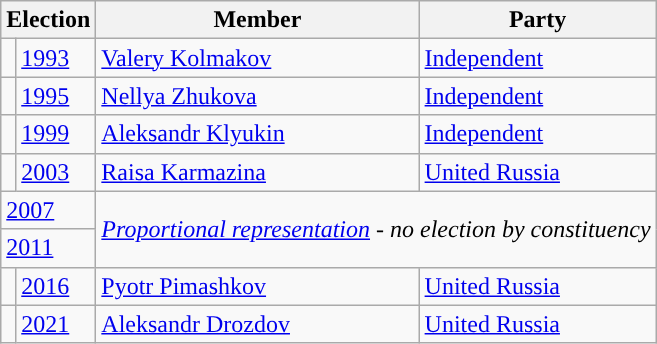<table class="wikitable">
<tr>
<th colspan="2">Election</th>
<th>Member</th>
<th>Party</th>
</tr>
<tr>
<td style="background-color:"></td>
<td><a href='#'>1993</a></td>
<td><a href='#'>Valery Kolmakov</a></td>
<td><a href='#'>Independent</a></td>
</tr>
<tr>
<td style="background-color:"></td>
<td><a href='#'>1995</a></td>
<td><a href='#'>Nellya Zhukova</a></td>
<td><a href='#'>Independent</a></td>
</tr>
<tr>
<td style="background-color:"></td>
<td><a href='#'>1999</a></td>
<td><a href='#'>Aleksandr Klyukin</a></td>
<td><a href='#'>Independent</a></td>
</tr>
<tr>
<td style="background-color:"></td>
<td><a href='#'>2003</a></td>
<td><a href='#'>Raisa Karmazina</a></td>
<td><a href='#'>United Russia</a></td>
</tr>
<tr>
<td colspan=2><a href='#'>2007</a></td>
<td colspan=2 rowspan=2><em><a href='#'>Proportional representation</a> - no election by constituency</em></td>
</tr>
<tr>
<td colspan=2><a href='#'>2011</a></td>
</tr>
<tr>
<td style="background-color: "></td>
<td><a href='#'>2016</a></td>
<td><a href='#'>Pyotr Pimashkov</a></td>
<td><a href='#'>United Russia</a></td>
</tr>
<tr>
<td style="background-color: "></td>
<td><a href='#'>2021</a></td>
<td><a href='#'>Aleksandr Drozdov</a></td>
<td><a href='#'>United Russia</a></td>
</tr>
</table>
